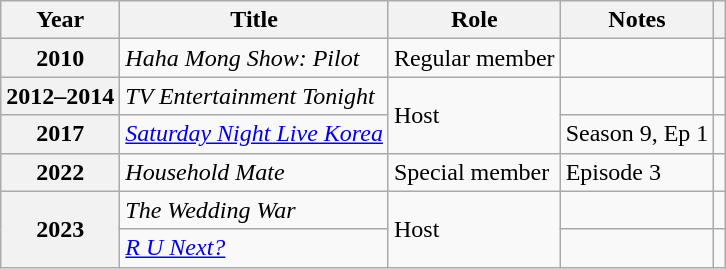<table class="wikitable plainrowheaders sortable">
<tr>
<th scope="col">Year</th>
<th scope="col">Title</th>
<th scope="col">Role</th>
<th scope="col">Notes</th>
<th scope="col" class="unsortable"></th>
</tr>
<tr>
<th scope="row">2010</th>
<td><em>Haha Mong Show: Pilot</em></td>
<td>Regular member</td>
<td></td>
<td style="text-align:center"></td>
</tr>
<tr>
<th scope="row">2012–2014</th>
<td><em>TV Entertainment Tonight</em></td>
<td rowspan="2">Host</td>
<td></td>
<td style="text-align:center"></td>
</tr>
<tr>
<th scope="row">2017</th>
<td><em><a href='#'>Saturday Night Live Korea</a></em></td>
<td>Season 9, Ep 1</td>
<td style="text-align:center"></td>
</tr>
<tr>
<th scope="row">2022</th>
<td><em>Household Mate</em></td>
<td>Special member</td>
<td>Episode 3</td>
<td style="text-align:center"></td>
</tr>
<tr>
<th scope="row" rowspan="2">2023</th>
<td><em>The Wedding War</em></td>
<td rowspan="2">Host</td>
<td></td>
<td style="text-align:center"></td>
</tr>
<tr>
<td><em><a href='#'>R U Next?</a></em></td>
<td></td>
<td style="text-align:center"></td>
</tr>
</table>
